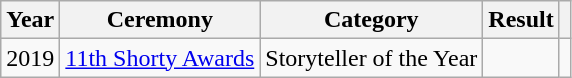<table class="wikitable sortable">
<tr>
<th>Year</th>
<th>Ceremony</th>
<th>Category</th>
<th>Result</th>
<th class="unsortable"></th>
</tr>
<tr valign="top">
<td>2019</td>
<td><a href='#'>11th Shorty Awards</a></td>
<td>Storyteller of the Year</td>
<td></td>
<td></td>
</tr>
</table>
